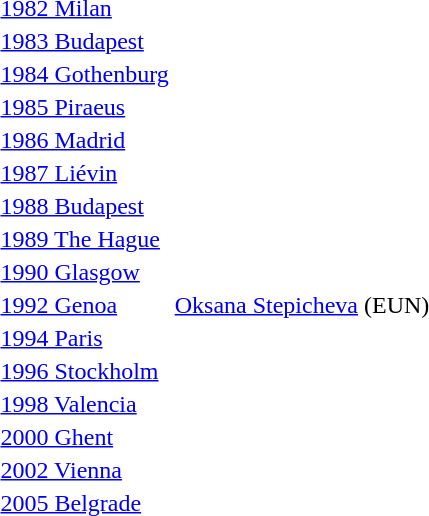<table>
<tr>
<td><a href='#'>1982 Milan</a><br></td>
<td></td>
<td></td>
<td></td>
</tr>
<tr>
<td><a href='#'>1983 Budapest</a><br></td>
<td></td>
<td></td>
<td></td>
</tr>
<tr>
<td><a href='#'>1984 Gothenburg</a><br></td>
<td></td>
<td></td>
<td></td>
</tr>
<tr>
<td><a href='#'>1985 Piraeus</a><br></td>
<td></td>
<td></td>
<td></td>
</tr>
<tr>
<td><a href='#'>1986 Madrid</a><br></td>
<td></td>
<td></td>
<td></td>
</tr>
<tr>
<td><a href='#'>1987 Liévin</a><br></td>
<td></td>
<td></td>
<td></td>
</tr>
<tr>
<td><a href='#'>1988 Budapest</a><br></td>
<td></td>
<td></td>
<td></td>
</tr>
<tr>
<td><a href='#'>1989 The Hague</a><br></td>
<td></td>
<td></td>
<td></td>
</tr>
<tr>
<td><a href='#'>1990 Glasgow</a><br></td>
<td></td>
<td></td>
<td></td>
</tr>
<tr>
<td><a href='#'>1992 Genoa</a><br></td>
<td> <a href='#'>Oksana Stepicheva</a> (EUN)</td>
<td></td>
<td></td>
</tr>
<tr>
<td><a href='#'>1994 Paris</a><br></td>
<td></td>
<td></td>
<td></td>
</tr>
<tr>
<td><a href='#'>1996 Stockholm</a><br></td>
<td></td>
<td></td>
<td></td>
</tr>
<tr>
<td><a href='#'>1998 Valencia</a><br></td>
<td></td>
<td></td>
<td></td>
</tr>
<tr>
<td><a href='#'>2000 Ghent</a><br></td>
<td></td>
<td></td>
<td></td>
</tr>
<tr>
<td><a href='#'>2002 Vienna</a><br></td>
<td></td>
<td></td>
<td></td>
</tr>
<tr>
<td><a href='#'>2005 Belgrade</a><br></td>
<td></td>
<td></td>
<td></td>
</tr>
</table>
